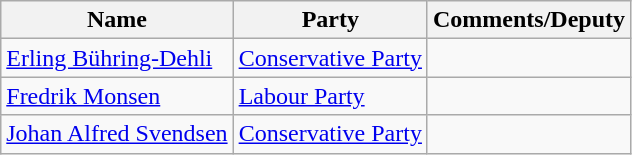<table class="wikitable">
<tr>
<th>Name</th>
<th>Party</th>
<th>Comments/Deputy</th>
</tr>
<tr>
<td><a href='#'>Erling Bühring-Dehli</a></td>
<td><a href='#'>Conservative Party</a></td>
<td></td>
</tr>
<tr>
<td><a href='#'>Fredrik Monsen</a></td>
<td><a href='#'>Labour Party</a></td>
<td></td>
</tr>
<tr>
<td><a href='#'>Johan Alfred Svendsen</a></td>
<td><a href='#'>Conservative Party</a></td>
<td></td>
</tr>
</table>
